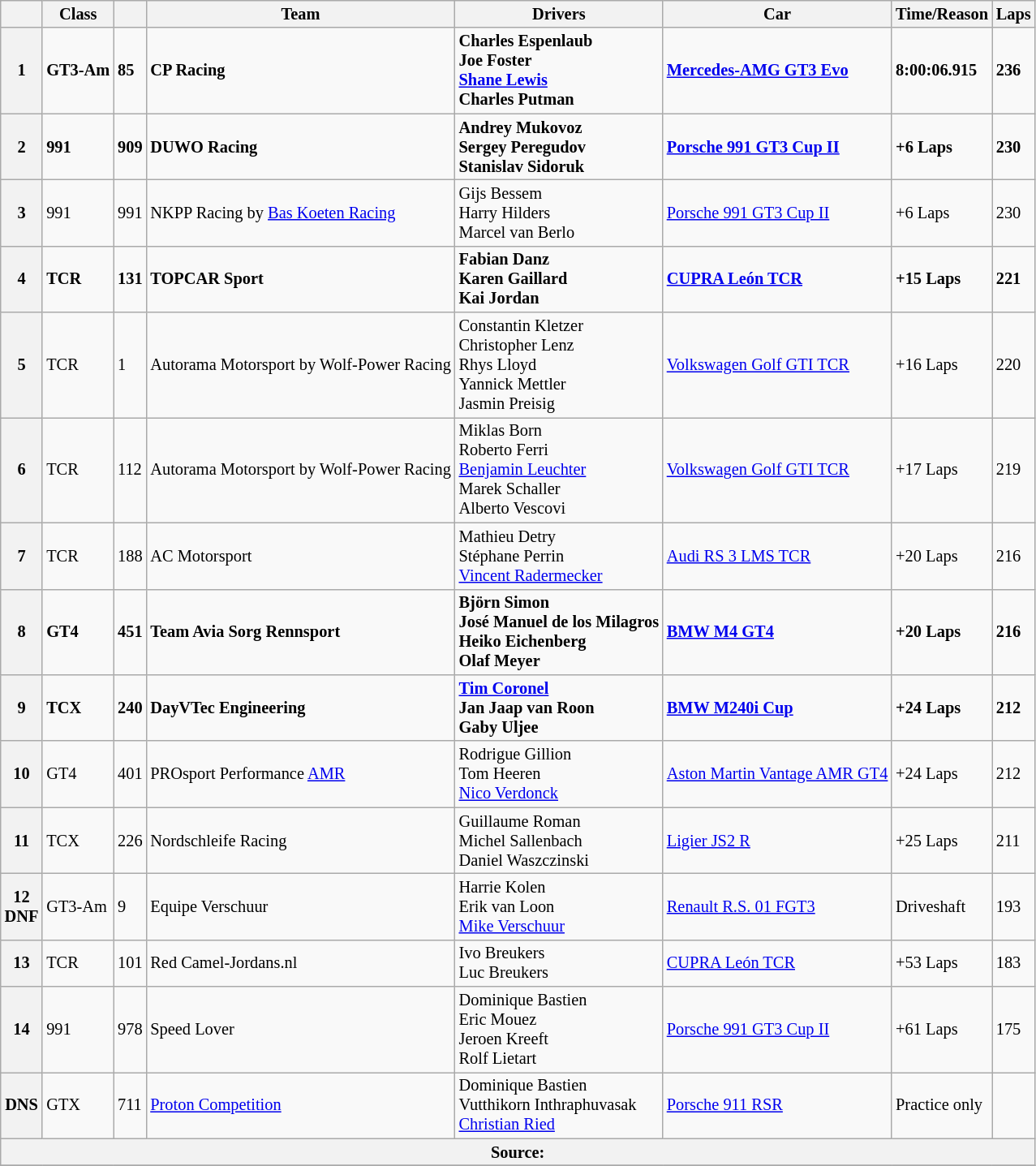<table class="wikitable" style="font-size: 85%;">
<tr>
<th></th>
<th>Class</th>
<th></th>
<th>Team</th>
<th>Drivers</th>
<th>Car</th>
<th>Time/Reason</th>
<th>Laps</th>
</tr>
<tr>
<th>1</th>
<td><strong>GT3-Am</strong></td>
<td><strong>85</strong></td>
<td><strong> CP Racing</strong></td>
<td><strong> Charles Espenlaub<br> Joe Foster<br> <a href='#'>Shane Lewis</a><br> Charles Putman</strong></td>
<td><strong><a href='#'>Mercedes-AMG GT3 Evo</a></strong></td>
<td><strong>8:00:06.915</strong></td>
<td><strong>236</strong></td>
</tr>
<tr>
<th>2</th>
<td><strong>991</strong></td>
<td><strong>909</strong></td>
<td><strong> DUWO Racing</strong></td>
<td><strong> Andrey Mukovoz<br> Sergey Peregudov<br> Stanislav Sidoruk</strong></td>
<td><strong><a href='#'>Porsche 991 GT3 Cup II</a></strong></td>
<td><strong>+6 Laps</strong></td>
<td><strong>230</strong></td>
</tr>
<tr>
<th>3</th>
<td>991</td>
<td>991</td>
<td> NKPP Racing by <a href='#'>Bas Koeten Racing</a></td>
<td> Gijs Bessem<br> Harry Hilders<br> Marcel van Berlo</td>
<td><a href='#'>Porsche 991 GT3 Cup II</a></td>
<td>+6 Laps</td>
<td>230</td>
</tr>
<tr>
<th>4</th>
<td><strong>TCR</strong></td>
<td><strong>131</strong></td>
<td><strong> TOPCAR Sport</strong></td>
<td><strong> Fabian Danz<br> Karen Gaillard<br> Kai Jordan</strong></td>
<td><strong><a href='#'>CUPRA León TCR</a></strong></td>
<td><strong>+15 Laps</strong></td>
<td><strong>221</strong></td>
</tr>
<tr>
<th>5</th>
<td>TCR</td>
<td>1</td>
<td> Autorama Motorsport by Wolf-Power Racing</td>
<td> Constantin Kletzer<br> Christopher Lenz<br> Rhys Lloyd<br> Yannick Mettler<br> Jasmin Preisig</td>
<td><a href='#'>Volkswagen Golf GTI TCR</a></td>
<td>+16 Laps</td>
<td>220</td>
</tr>
<tr>
<th>6</th>
<td>TCR</td>
<td>112</td>
<td> Autorama Motorsport by Wolf-Power Racing</td>
<td> Miklas Born<br> Roberto Ferri<br> <a href='#'>Benjamin Leuchter</a><br> Marek Schaller<br> Alberto Vescovi</td>
<td><a href='#'>Volkswagen Golf GTI TCR</a></td>
<td>+17 Laps</td>
<td>219</td>
</tr>
<tr>
<th>7</th>
<td>TCR</td>
<td>188</td>
<td> AC Motorsport</td>
<td> Mathieu Detry<br> Stéphane Perrin<br> <a href='#'>Vincent Radermecker</a></td>
<td><a href='#'>Audi RS 3 LMS TCR</a></td>
<td>+20 Laps</td>
<td>216</td>
</tr>
<tr>
<th>8</th>
<td><strong>GT4</strong></td>
<td><strong>451</strong></td>
<td><strong> Team Avia Sorg Rennsport</strong></td>
<td><strong> Björn Simon<br> José Manuel de los Milagros<br> Heiko Eichenberg<br> Olaf Meyer</strong></td>
<td><strong><a href='#'>BMW M4 GT4</a></strong></td>
<td><strong>+20 Laps</strong></td>
<td><strong>216</strong></td>
</tr>
<tr>
<th>9</th>
<td><strong>TCX</strong></td>
<td><strong>240</strong></td>
<td><strong> DayVTec Engineering</strong></td>
<td><strong> <a href='#'>Tim Coronel</a><br> Jan Jaap van Roon<br> Gaby Uljee</strong></td>
<td><strong><a href='#'>BMW M240i Cup</a></strong></td>
<td><strong>+24 Laps</strong></td>
<td><strong>212</strong></td>
</tr>
<tr>
<th>10</th>
<td>GT4</td>
<td>401</td>
<td> PROsport Performance <a href='#'>AMR</a></td>
<td> Rodrigue Gillion<br> Tom Heeren<br> <a href='#'>Nico Verdonck</a></td>
<td><a href='#'>Aston Martin Vantage AMR GT4</a></td>
<td>+24 Laps</td>
<td>212</td>
</tr>
<tr>
<th>11</th>
<td>TCX</td>
<td>226</td>
<td> Nordschleife Racing</td>
<td> Guillaume Roman<br> Michel Sallenbach<br> Daniel Waszczinski</td>
<td><a href='#'>Ligier JS2 R</a></td>
<td>+25 Laps</td>
<td>211</td>
</tr>
<tr>
<th>12<br>DNF</th>
<td>GT3-Am</td>
<td>9</td>
<td> Equipe Verschuur</td>
<td> Harrie Kolen<br> Erik van Loon<br> <a href='#'>Mike Verschuur</a></td>
<td><a href='#'>Renault R.S. 01 FGT3</a></td>
<td>Driveshaft</td>
<td>193</td>
</tr>
<tr>
<th>13</th>
<td>TCR</td>
<td>101</td>
<td> Red Camel-Jordans.nl</td>
<td> Ivo Breukers<br> Luc Breukers</td>
<td><a href='#'>CUPRA León TCR</a></td>
<td>+53 Laps</td>
<td>183</td>
</tr>
<tr>
<th>14</th>
<td>991</td>
<td>978</td>
<td> Speed Lover</td>
<td> Dominique Bastien<br> Eric Mouez<br> Jeroen Kreeft<br> Rolf Lietart</td>
<td><a href='#'>Porsche 991 GT3 Cup II</a></td>
<td>+61 Laps</td>
<td>175</td>
</tr>
<tr>
<th>DNS</th>
<td>GTX</td>
<td>711</td>
<td> <a href='#'>Proton Competition</a></td>
<td> Dominique Bastien<br> Vutthikorn Inthraphuvasak<br> <a href='#'>Christian Ried</a></td>
<td><a href='#'>Porsche 911 RSR</a></td>
<td>Practice only</td>
<td></td>
</tr>
<tr>
<th colspan=8>Source:</th>
</tr>
<tr>
</tr>
</table>
